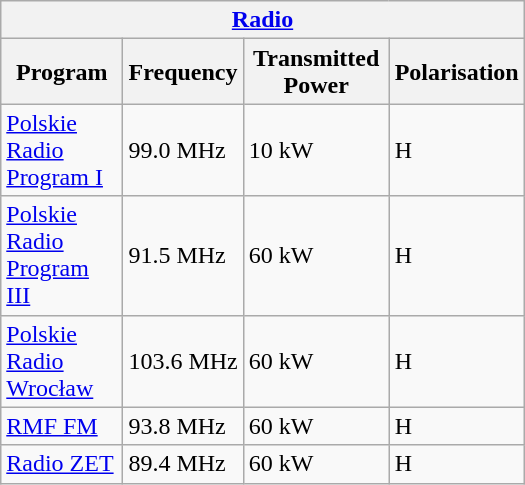<table class="wikitable" style="width:350px;">
<tr>
<th colspan="4" align="center"><a href='#'>Radio</a></th>
</tr>
<tr>
<th>Program</th>
<th>Frequency</th>
<th>Transmitted Power</th>
<th>Polarisation</th>
</tr>
<tr>
<td><a href='#'>Polskie Radio Program I</a></td>
<td>99.0 MHz</td>
<td>10 kW</td>
<td>H</td>
</tr>
<tr>
<td><a href='#'>Polskie Radio Program III</a></td>
<td>91.5 MHz</td>
<td>60 kW</td>
<td>H</td>
</tr>
<tr>
<td><a href='#'>Polskie Radio Wrocław</a></td>
<td>103.6 MHz</td>
<td>60 kW</td>
<td>H</td>
</tr>
<tr>
<td><a href='#'>RMF FM</a></td>
<td>93.8 MHz</td>
<td>60 kW</td>
<td>H</td>
</tr>
<tr>
<td><a href='#'>Radio ZET</a></td>
<td>89.4 MHz</td>
<td>60 kW</td>
<td>H</td>
</tr>
</table>
